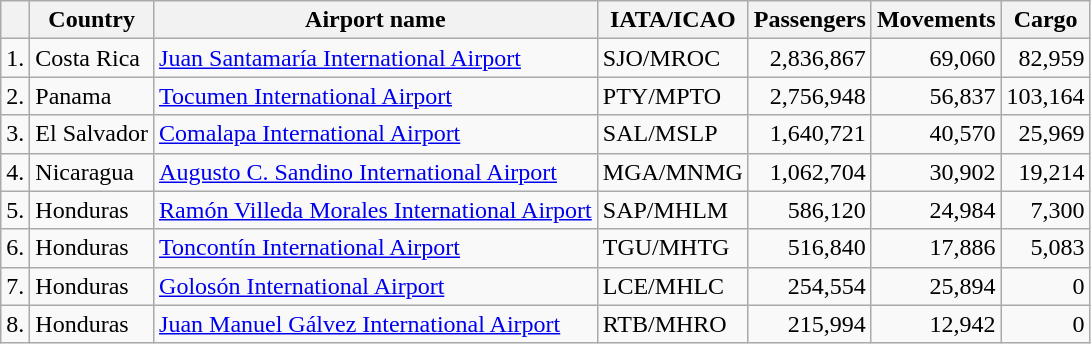<table class="wikitable sortable">
<tr>
<th></th>
<th>Country</th>
<th>Airport name</th>
<th>IATA/ICAO</th>
<th>Passengers</th>
<th>Movements</th>
<th>Cargo</th>
</tr>
<tr>
<td>1.</td>
<td>Costa Rica</td>
<td><a href='#'>Juan Santamaría International Airport</a></td>
<td>SJO/MROC</td>
<td align=right>2,836,867</td>
<td align=right>69,060</td>
<td align=right>82,959</td>
</tr>
<tr>
<td>2.</td>
<td>Panama</td>
<td><a href='#'>Tocumen International Airport</a></td>
<td>PTY/MPTO</td>
<td align=right>2,756,948</td>
<td align=right>56,837</td>
<td align=right>103,164</td>
</tr>
<tr>
<td>3.</td>
<td>El Salvador</td>
<td><a href='#'>Comalapa International Airport</a></td>
<td>SAL/MSLP</td>
<td align=right>1,640,721</td>
<td align=right>40,570</td>
<td align=right>25,969</td>
</tr>
<tr>
<td>4.</td>
<td>Nicaragua</td>
<td><a href='#'>Augusto C. Sandino International Airport</a></td>
<td>MGA/MNMG</td>
<td align=right>1,062,704</td>
<td align=right>30,902</td>
<td align=right>19,214</td>
</tr>
<tr>
<td>5.</td>
<td>Honduras</td>
<td><a href='#'>Ramón Villeda Morales International Airport</a></td>
<td>SAP/MHLM</td>
<td align=right>586,120</td>
<td align=right>24,984</td>
<td align=right>7,300</td>
</tr>
<tr>
<td>6.</td>
<td>Honduras</td>
<td><a href='#'>Toncontín International Airport</a></td>
<td>TGU/MHTG</td>
<td align=right>516,840</td>
<td align=right>17,886</td>
<td align=right>5,083</td>
</tr>
<tr>
<td>7.</td>
<td>Honduras</td>
<td><a href='#'>Golosón International Airport</a></td>
<td>LCE/MHLC</td>
<td align=right>254,554</td>
<td align=right>25,894</td>
<td align=right>0</td>
</tr>
<tr>
<td>8.</td>
<td>Honduras</td>
<td><a href='#'>Juan Manuel Gálvez International Airport</a></td>
<td>RTB/MHRO</td>
<td align=right>215,994</td>
<td align=right>12,942</td>
<td align=right>0</td>
</tr>
</table>
